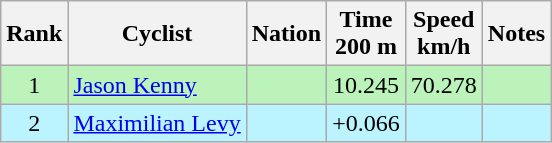<table class="wikitable sortable" style="text-align:center;">
<tr>
<th>Rank</th>
<th>Cyclist</th>
<th>Nation</th>
<th>Time<br>200 m</th>
<th>Speed<br>km/h</th>
<th>Notes</th>
</tr>
<tr bgcolor=bbf3bb>
<td>1</td>
<td align=left><a href='#'>Jason Kenny</a></td>
<td align=left></td>
<td>10.245</td>
<td>70.278</td>
<td></td>
</tr>
<tr bgcolor=bbf3ff>
<td>2</td>
<td align=left><a href='#'>Maximilian Levy</a></td>
<td align=left></td>
<td data-sort-value=10.311>+0.066</td>
<td></td>
<td></td>
</tr>
</table>
